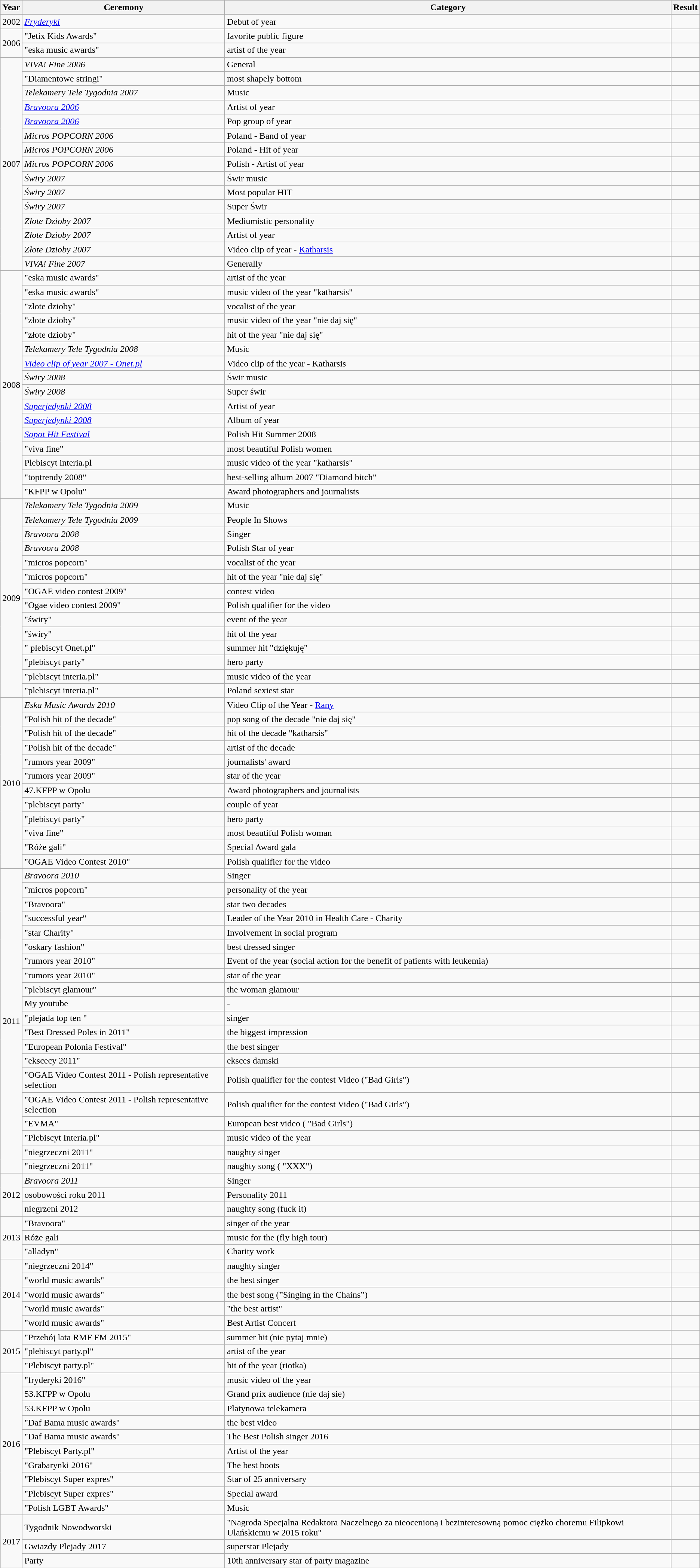<table class="wikitable">
<tr>
<th align="left">Year</th>
<th align="212">Ceremony</th>
<th align="212">Category</th>
<th align="left">Result</th>
</tr>
<tr>
<td>2002</td>
<td><em><a href='#'>Fryderyki</a></em></td>
<td>Debut of year</td>
<td></td>
</tr>
<tr>
<td rowspan="2" align="center">2006</td>
<td>"Jetix Kids Awards"</td>
<td>favorite public figure</td>
<td></td>
</tr>
<tr>
<td>"eska music awards"</td>
<td>artist of the year</td>
<td></td>
</tr>
<tr>
<td rowspan="15" align="center">2007</td>
<td><em>VIVA! Fine 2006</em></td>
<td>General</td>
<td></td>
</tr>
<tr>
<td>"Diamentowe stringi"</td>
<td>most shapely bottom</td>
<td></td>
</tr>
<tr>
<td><em>Telekamery Tele Tygodnia 2007</em></td>
<td>Music</td>
<td></td>
</tr>
<tr>
<td><em><a href='#'>Bravoora 2006</a></em></td>
<td>Artist of year</td>
<td></td>
</tr>
<tr>
<td><em><a href='#'>Bravoora 2006</a></em></td>
<td>Pop group of year</td>
<td></td>
</tr>
<tr>
<td><em>Micros POPCORN 2006</em></td>
<td>Poland - Band of year</td>
<td></td>
</tr>
<tr>
<td><em>Micros POPCORN 2006</em></td>
<td>Poland - Hit of year</td>
<td></td>
</tr>
<tr>
<td><em>Micros POPCORN 2006</em></td>
<td>Polish - Artist of year</td>
<td></td>
</tr>
<tr>
<td><em>Świry 2007</em></td>
<td>Świr music</td>
<td></td>
</tr>
<tr>
<td><em>Świry 2007</em></td>
<td>Most popular HIT</td>
<td></td>
</tr>
<tr>
<td><em>Świry 2007</em></td>
<td>Super Świr</td>
<td></td>
</tr>
<tr>
<td><em>Złote Dzioby 2007</em></td>
<td>Mediumistic personality</td>
<td></td>
</tr>
<tr>
<td><em>Złote Dzioby 2007</em></td>
<td>Artist of year</td>
<td></td>
</tr>
<tr>
<td><em>Złote Dzioby 2007</em></td>
<td>Video clip of year - <a href='#'>Katharsis</a></td>
<td></td>
</tr>
<tr>
<td><em>VIVA! Fine 2007</em></td>
<td>Generally</td>
<td></td>
</tr>
<tr>
<td rowspan="16" align="center">2008</td>
<td>"eska music awards"</td>
<td>artist of the year</td>
<td></td>
</tr>
<tr>
<td>"eska music awards"</td>
<td>music video of the year "katharsis"</td>
<td></td>
</tr>
<tr>
<td>"złote dzioby"</td>
<td>vocalist of the year</td>
<td></td>
</tr>
<tr>
<td>"złote dzioby"</td>
<td>music video of the year "nie daj się"</td>
<td></td>
</tr>
<tr>
<td>"złote dzioby"</td>
<td>hit of the year "nie daj się"</td>
<td></td>
</tr>
<tr>
<td><em>Telekamery Tele Tygodnia 2008</em></td>
<td>Music</td>
<td></td>
</tr>
<tr>
<td><em><a href='#'>Video clip of year 2007 - Onet.pl</a></em></td>
<td>Video clip of the year  - Katharsis</td>
<td></td>
</tr>
<tr>
<td><em>Świry 2008</em></td>
<td>Świr music</td>
<td></td>
</tr>
<tr>
<td><em>Świry 2008</em></td>
<td>Super świr</td>
<td></td>
</tr>
<tr>
<td><em><a href='#'>Superjedynki 2008</a></em></td>
<td>Artist of year</td>
<td></td>
</tr>
<tr>
<td><em><a href='#'>Superjedynki 2008</a></em></td>
<td>Album of year</td>
<td></td>
</tr>
<tr>
<td><em><a href='#'>Sopot Hit Festival</a></em></td>
<td>Polish Hit Summer 2008</td>
<td></td>
</tr>
<tr>
<td>"viva fine"</td>
<td>most beautiful Polish women</td>
<td></td>
</tr>
<tr>
<td>Plebiscyt interia.pl</td>
<td>music video of the year "katharsis"</td>
<td></td>
</tr>
<tr>
<td>"toptrendy 2008"</td>
<td>best-selling album 2007 "Diamond bitch"</td>
<td></td>
</tr>
<tr>
<td>"KFPP w Opolu"</td>
<td>Award photographers and journalists</td>
<td></td>
</tr>
<tr>
<td rowspan="14" align="center">2009</td>
<td><em>Telekamery Tele Tygodnia 2009</em></td>
<td>Music</td>
<td></td>
</tr>
<tr>
<td><em>Telekamery Tele Tygodnia 2009</em></td>
<td>People In Shows<br></td>
<td></td>
</tr>
<tr>
<td><em>Bravoora 2008</em></td>
<td>Singer</td>
<td></td>
</tr>
<tr>
<td><em>Bravoora 2008</em></td>
<td>Polish Star of year</td>
<td></td>
</tr>
<tr>
<td>"micros popcorn"</td>
<td>vocalist of the year</td>
<td></td>
</tr>
<tr>
<td>"micros popcorn"</td>
<td>hit of the year "nie daj się"</td>
<td></td>
</tr>
<tr>
<td>"OGAE video contest 2009"</td>
<td>contest video</td>
<td></td>
</tr>
<tr>
<td>"Ogae video contest 2009"</td>
<td>Polish qualifier for the video</td>
<td></td>
</tr>
<tr>
<td>"świry"</td>
<td>event of the year</td>
<td></td>
</tr>
<tr>
<td>"świry"</td>
<td>hit of the year</td>
<td></td>
</tr>
<tr>
<td>" plebiscyt Onet.pl"</td>
<td>summer hit "dziękuję"</td>
<td></td>
</tr>
<tr>
<td>"plebiscyt party"</td>
<td>hero party</td>
<td></td>
</tr>
<tr>
<td>"plebiscyt interia.pl"</td>
<td>music video of the year</td>
<td></td>
</tr>
<tr>
<td>"plebiscyt interia.pl"</td>
<td>Poland sexiest star</td>
<td></td>
</tr>
<tr>
<td rowspan="12" align="center">2010</td>
<td><em>Eska Music Awards 2010</em></td>
<td>Video Clip of the Year - <a href='#'>Rany</a></td>
<td></td>
</tr>
<tr>
<td>"Polish hit of the decade"</td>
<td>pop song of the decade "nie daj się"</td>
<td></td>
</tr>
<tr>
<td>"Polish hit of the decade"</td>
<td>hit of the decade "katharsis"</td>
<td></td>
</tr>
<tr>
<td>"Polish hit of the decade"</td>
<td>artist of the decade</td>
<td></td>
</tr>
<tr>
<td>"rumors   year 2009"</td>
<td>journalists' award</td>
<td></td>
</tr>
<tr>
<td>"rumors   year 2009"</td>
<td>star of the year</td>
<td></td>
</tr>
<tr>
<td>47.KFPP w Opolu</td>
<td>Award photographers and journalists</td>
<td></td>
</tr>
<tr>
<td>"plebiscyt party"</td>
<td>couple of year</td>
<td></td>
</tr>
<tr>
<td>"plebiscyt party"</td>
<td>hero party</td>
<td></td>
</tr>
<tr>
<td>"viva fine"</td>
<td>most beautiful Polish woman</td>
<td></td>
</tr>
<tr>
<td>"Róże gali"</td>
<td>Special Award gala</td>
<td></td>
</tr>
<tr>
<td>"OGAE Video Contest 2010"</td>
<td>Polish qualifier for the video</td>
<td></td>
</tr>
<tr>
<td rowspan="20" align="center">2011</td>
<td><em>Bravoora 2010</em></td>
<td>Singer</td>
<td></td>
</tr>
<tr>
<td>"micros popcorn"</td>
<td>personality of the year</td>
<td></td>
</tr>
<tr>
<td>"Bravoora"</td>
<td>star two decades</td>
<td></td>
</tr>
<tr>
<td>"successful year"</td>
<td>Leader of the Year 2010 in Health Care - Charity</td>
<td></td>
</tr>
<tr>
<td>"star Charity"</td>
<td>Involvement in social program</td>
<td></td>
</tr>
<tr>
<td>"oskary fashion"</td>
<td>best dressed singer</td>
<td></td>
</tr>
<tr>
<td>"rumors year 2010"</td>
<td>Event of the year (social action for the benefit of patients with leukemia)</td>
<td></td>
</tr>
<tr>
<td>"rumors year 2010"</td>
<td>star of the year</td>
<td></td>
</tr>
<tr>
<td>"plebiscyt glamour"</td>
<td>the woman glamour</td>
<td></td>
</tr>
<tr>
<td>My youtube</td>
<td>-</td>
<td></td>
</tr>
<tr>
<td>"plejada top ten "</td>
<td>singer</td>
<td></td>
</tr>
<tr>
<td>"Best Dressed Poles in 2011"</td>
<td>the biggest impression</td>
<td></td>
</tr>
<tr>
<td>"European Polonia Festival"</td>
<td>the best singer</td>
<td></td>
</tr>
<tr>
<td>"ekscecy 2011"</td>
<td>eksces damski</td>
<td></td>
</tr>
<tr>
<td>"OGAE Video Contest 2011 - Polish representative selection</td>
<td>Polish qualifier for the contest Video ("Bad Girls")</td>
<td></td>
</tr>
<tr>
<td>"OGAE Video Contest 2011 - Polish representative selection</td>
<td>Polish qualifier for the contest Video ("Bad Girls")</td>
<td></td>
</tr>
<tr>
<td>"EVMA"</td>
<td>European best video ( "Bad Girls")</td>
<td></td>
</tr>
<tr>
<td>"Plebiscyt Interia.pl"</td>
<td>music video of the year</td>
<td></td>
</tr>
<tr>
<td>"niegrzeczni 2011"</td>
<td>naughty singer</td>
<td></td>
</tr>
<tr>
<td>"niegrzeczni 2011"</td>
<td>naughty song ( "XXX")</td>
<td></td>
</tr>
<tr>
<td rowspan="3" align="center">2012</td>
<td><em>Bravoora 2011</em></td>
<td>Singer</td>
<td></td>
</tr>
<tr>
<td>osobowości roku 2011</td>
<td>Personality 2011</td>
<td></td>
</tr>
<tr>
<td>niegrzeni 2012</td>
<td>naughty song (fuck it)</td>
<td></td>
</tr>
<tr>
<td rowspan="3" align="center">2013</td>
<td>"Bravoora"</td>
<td>singer of the year</td>
<td></td>
</tr>
<tr>
<td>Róże gali</td>
<td>music for the (fly high tour)</td>
<td></td>
</tr>
<tr>
<td>"alladyn"</td>
<td>Charity work</td>
<td></td>
</tr>
<tr>
<td rowspan="5" align="center">2014</td>
<td>"niegrzeczni 2014"</td>
<td>naughty singer</td>
<td></td>
</tr>
<tr>
<td>"world music awards"</td>
<td>the best singer</td>
<td></td>
</tr>
<tr>
<td>"world music awards"</td>
<td>the best song (”Singing in the Chains”)</td>
<td></td>
</tr>
<tr>
<td>"world music awards"</td>
<td>"the best artist"</td>
<td></td>
</tr>
<tr>
<td>"world music awards"</td>
<td>Best Artist Concert</td>
<td></td>
</tr>
<tr>
<td rowspan="3" align="center">2015</td>
<td>"Przebój lata RMF FM 2015"</td>
<td>summer hit (nie pytaj mnie)</td>
<td></td>
</tr>
<tr>
<td>"plebiscyt party.pl"</td>
<td>artist of the year</td>
<td></td>
</tr>
<tr>
<td>"Plebiscyt party.pl"</td>
<td>hit of the year (riotka)</td>
<td></td>
</tr>
<tr>
<td rowspan="10" align="center">2016</td>
<td>"fryderyki 2016"</td>
<td>music video of the year</td>
<td></td>
</tr>
<tr>
<td>53.KFPP w Opolu</td>
<td>Grand prix audience (nie daj sie)</td>
<td></td>
</tr>
<tr>
<td>53.KFPP w Opolu</td>
<td>Platynowa telekamera</td>
<td></td>
</tr>
<tr>
<td>"Daf Bama music awards"</td>
<td>the best video</td>
<td></td>
</tr>
<tr>
<td>"Daf Bama music awards"</td>
<td>The Best Polish singer 2016</td>
<td></td>
</tr>
<tr>
<td>"Plebiscyt Party.pl"</td>
<td>Artist of the year</td>
<td></td>
</tr>
<tr>
<td>"Grabarynki 2016"</td>
<td>The best boots</td>
<td></td>
</tr>
<tr>
<td>"Plebiscyt Super expres"</td>
<td>Star of 25 anniversary</td>
<td></td>
</tr>
<tr>
<td>"Plebiscyt Super expres"</td>
<td>Special award</td>
<td></td>
</tr>
<tr>
<td>"Polish LGBT Awards"</td>
<td>Music</td>
<td></td>
</tr>
<tr>
<td rowspan="3" align="center">2017</td>
<td>Tygodnik Nowodworski</td>
<td>"Nagroda Specjalna Redaktora Naczelnego za nieocenioną i bezinteresowną pomoc ciężko choremu Filipkowi Ulańskiemu w 2015 roku"</td>
<td></td>
</tr>
<tr>
<td>Gwiazdy Plejady 2017</td>
<td>superstar Plejady</td>
<td></td>
</tr>
<tr>
<td>Party</td>
<td>10th anniversary star of party magazine</td>
<td></td>
</tr>
<tr>
</tr>
</table>
